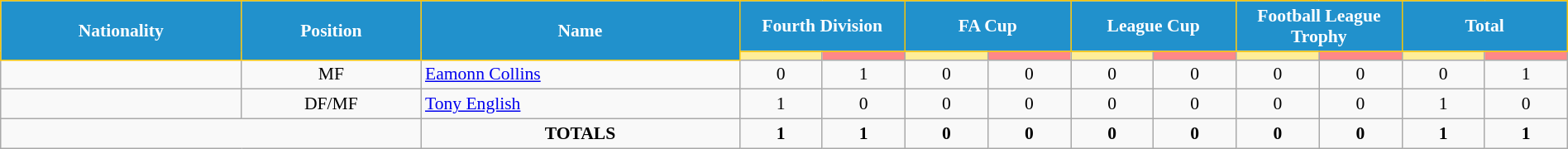<table class="wikitable" style="text-align:center; font-size:90%; width:100%;">
<tr>
<th rowspan="2" style="background:#2191CC; color:white; border:1px solid #F7C408; text-align:center;">Nationality</th>
<th rowspan="2" style="background:#2191CC; color:white; border:1px solid #F7C408; text-align:center;">Position</th>
<th rowspan="2" style="background:#2191CC; color:white; border:1px solid #F7C408; text-align:center;">Name</th>
<th colspan="2" style="background:#2191CC; color:white; border:1px solid #F7C408; text-align:center;">Fourth Division</th>
<th colspan="2" style="background:#2191CC; color:white; border:1px solid #F7C408; text-align:center;">FA Cup</th>
<th colspan="2" style="background:#2191CC; color:white; border:1px solid #F7C408; text-align:center;">League Cup</th>
<th colspan="2" style="background:#2191CC; color:white; border:1px solid #F7C408; text-align:center;">Football League Trophy</th>
<th colspan="2" style="background:#2191CC; color:white; border:1px solid #F7C408; text-align:center;">Total</th>
</tr>
<tr>
<th width=60 style="background: #FFEE99"></th>
<th width=60 style="background: #FF8888"></th>
<th width=60 style="background: #FFEE99"></th>
<th width=60 style="background: #FF8888"></th>
<th width=60 style="background: #FFEE99"></th>
<th width=60 style="background: #FF8888"></th>
<th width=60 style="background: #FFEE99"></th>
<th width=60 style="background: #FF8888"></th>
<th width=60 style="background: #FFEE99"></th>
<th width=60 style="background: #FF8888"></th>
</tr>
<tr>
<td></td>
<td>MF</td>
<td align="left"><a href='#'>Eamonn Collins</a></td>
<td>0</td>
<td>1</td>
<td>0</td>
<td>0</td>
<td>0</td>
<td>0</td>
<td>0</td>
<td>0</td>
<td>0</td>
<td>1</td>
</tr>
<tr>
<td></td>
<td>DF/MF</td>
<td align="left"><a href='#'>Tony English</a></td>
<td>1</td>
<td>0</td>
<td>0</td>
<td>0</td>
<td>0</td>
<td>0</td>
<td>0</td>
<td>0</td>
<td>1</td>
<td>0</td>
</tr>
<tr>
<td colspan="2"></td>
<td><strong>TOTALS</strong></td>
<td><strong>1</strong></td>
<td><strong>1</strong></td>
<td><strong>0</strong></td>
<td><strong>0</strong></td>
<td><strong>0</strong></td>
<td><strong>0</strong></td>
<td><strong>0</strong></td>
<td><strong>0</strong></td>
<td><strong>1</strong></td>
<td><strong>1</strong></td>
</tr>
</table>
